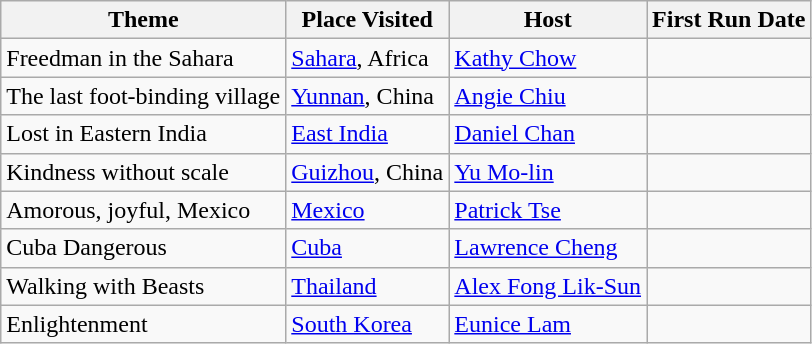<table class="wikitable">
<tr>
<th>Theme</th>
<th>Place Visited</th>
<th>Host</th>
<th>First Run Date</th>
</tr>
<tr>
<td>Freedman in the Sahara</td>
<td><a href='#'>Sahara</a>, Africa</td>
<td><a href='#'>Kathy Chow</a></td>
<td></td>
</tr>
<tr>
<td>The last foot-binding village</td>
<td><a href='#'>Yunnan</a>, China</td>
<td><a href='#'>Angie Chiu</a></td>
<td></td>
</tr>
<tr>
<td>Lost in Eastern India</td>
<td><a href='#'>East India</a></td>
<td><a href='#'>Daniel Chan</a></td>
<td></td>
</tr>
<tr>
<td>Kindness without scale</td>
<td><a href='#'>Guizhou</a>, China</td>
<td><a href='#'>Yu Mo-lin</a></td>
<td></td>
</tr>
<tr>
<td>Amorous, joyful, Mexico</td>
<td><a href='#'>Mexico</a></td>
<td><a href='#'>Patrick Tse</a></td>
<td></td>
</tr>
<tr>
<td>Cuba Dangerous</td>
<td><a href='#'>Cuba</a></td>
<td><a href='#'>Lawrence Cheng</a></td>
<td></td>
</tr>
<tr>
<td>Walking with Beasts</td>
<td><a href='#'>Thailand</a></td>
<td><a href='#'>Alex Fong Lik-Sun</a></td>
<td></td>
</tr>
<tr>
<td>Enlightenment</td>
<td><a href='#'>South Korea</a></td>
<td><a href='#'>Eunice Lam</a></td>
<td></td>
</tr>
</table>
